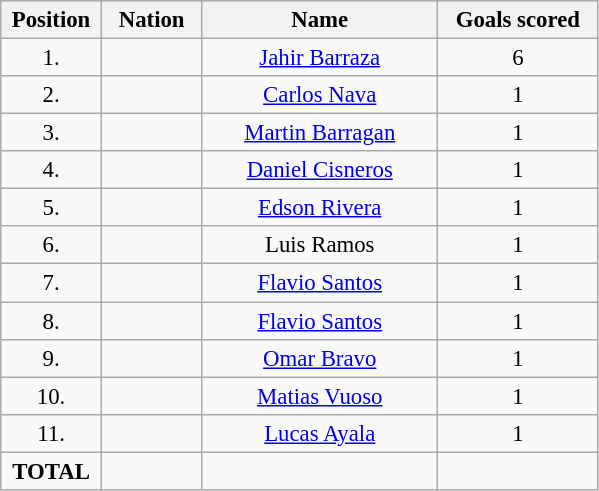<table class="wikitable" style="font-size: 95%; text-align: center;">
<tr>
<th width=60>Position</th>
<th width=60>Nation</th>
<th width=150>Name</th>
<th width=100>Goals scored</th>
</tr>
<tr>
<td>1.</td>
<td></td>
<td><a href='#'>Jahir Barraza</a></td>
<td>6</td>
</tr>
<tr>
<td>2.</td>
<td></td>
<td><a href='#'>Carlos Nava</a></td>
<td>1</td>
</tr>
<tr>
<td>3.</td>
<td></td>
<td><a href='#'>Martin Barragan</a></td>
<td>1</td>
</tr>
<tr>
<td>4.</td>
<td></td>
<td><a href='#'>Daniel Cisneros</a></td>
<td>1</td>
</tr>
<tr>
<td>5.</td>
<td></td>
<td><a href='#'>Edson Rivera</a></td>
<td>1</td>
</tr>
<tr>
<td>6.</td>
<td></td>
<td>Luis Ramos</td>
<td>1</td>
</tr>
<tr>
<td>7.</td>
<td></td>
<td><a href='#'>Flavio Santos</a></td>
<td>1</td>
</tr>
<tr>
<td>8.</td>
<td></td>
<td><a href='#'>Flavio Santos</a></td>
<td>1</td>
</tr>
<tr>
<td>9.</td>
<td></td>
<td><a href='#'>Omar Bravo</a></td>
<td>1</td>
</tr>
<tr>
<td>10.</td>
<td></td>
<td><a href='#'>Matias Vuoso</a></td>
<td>1</td>
</tr>
<tr>
<td>11.</td>
<td></td>
<td><a href='#'>Lucas Ayala</a></td>
<td>1</td>
</tr>
<tr>
<td><strong>TOTAL</strong></td>
<td></td>
<td></td>
<td></td>
</tr>
</table>
